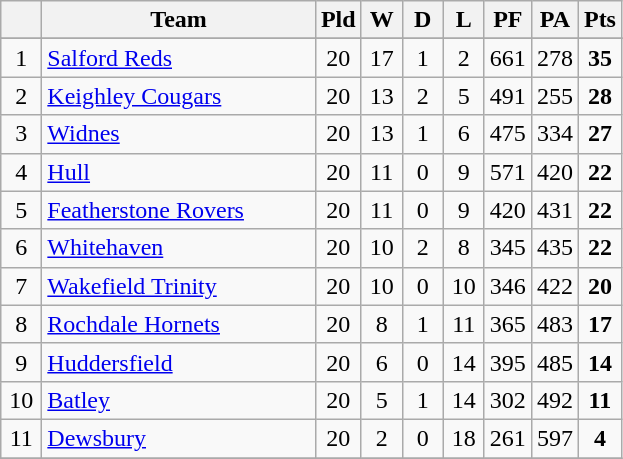<table class="wikitable" style="text-align:center;">
<tr>
<th width=20 abbr="Position"></th>
<th width=175>Team</th>
<th width=20 abbr="Played">Pld</th>
<th width=20 abbr="Won">W</th>
<th width=20 abbr="Drawn">D</th>
<th width=20 abbr="Lost">L</th>
<th width=20 abbr="Points for">PF</th>
<th width=20 abbr="Points against">PA</th>
<th width=20 abbr="Points">Pts</th>
</tr>
<tr>
</tr>
<tr>
<td>1</td>
<td style="text-align:left;"> <a href='#'>Salford Reds</a></td>
<td>20</td>
<td>17</td>
<td>1</td>
<td>2</td>
<td>661</td>
<td>278</td>
<td><strong>35</strong></td>
</tr>
<tr>
<td>2</td>
<td style="text-align:left;"> <a href='#'>Keighley Cougars</a></td>
<td>20</td>
<td>13</td>
<td>2</td>
<td>5</td>
<td>491</td>
<td>255</td>
<td><strong>28</strong></td>
</tr>
<tr>
<td>3</td>
<td style="text-align:left;"> <a href='#'>Widnes</a></td>
<td>20</td>
<td>13</td>
<td>1</td>
<td>6</td>
<td>475</td>
<td>334</td>
<td><strong>27</strong></td>
</tr>
<tr>
<td>4</td>
<td style="text-align:left;"> <a href='#'>Hull</a></td>
<td>20</td>
<td>11</td>
<td>0</td>
<td>9</td>
<td>571</td>
<td>420</td>
<td><strong>22</strong></td>
</tr>
<tr>
<td>5</td>
<td style="text-align:left;"> <a href='#'>Featherstone Rovers</a></td>
<td>20</td>
<td>11</td>
<td>0</td>
<td>9</td>
<td>420</td>
<td>431</td>
<td><strong>22</strong></td>
</tr>
<tr>
<td>6</td>
<td style="text-align:left;"> <a href='#'>Whitehaven</a></td>
<td>20</td>
<td>10</td>
<td>2</td>
<td>8</td>
<td>345</td>
<td>435</td>
<td><strong>22</strong></td>
</tr>
<tr>
<td>7</td>
<td style="text-align:left;"> <a href='#'>Wakefield Trinity</a></td>
<td>20</td>
<td>10</td>
<td>0</td>
<td>10</td>
<td>346</td>
<td>422</td>
<td><strong>20</strong></td>
</tr>
<tr>
<td>8</td>
<td style="text-align:left;"> <a href='#'>Rochdale Hornets</a></td>
<td>20</td>
<td>8</td>
<td>1</td>
<td>11</td>
<td>365</td>
<td>483</td>
<td><strong>17</strong></td>
</tr>
<tr>
<td>9</td>
<td style="text-align:left;"> <a href='#'>Huddersfield</a></td>
<td>20</td>
<td>6</td>
<td>0</td>
<td>14</td>
<td>395</td>
<td>485</td>
<td><strong>14</strong></td>
</tr>
<tr>
<td>10</td>
<td style="text-align:left;"> <a href='#'>Batley</a></td>
<td>20</td>
<td>5</td>
<td>1</td>
<td>14</td>
<td>302</td>
<td>492</td>
<td><strong>11</strong></td>
</tr>
<tr>
<td>11</td>
<td style="text-align:left;"> <a href='#'>Dewsbury</a></td>
<td>20</td>
<td>2</td>
<td>0</td>
<td>18</td>
<td>261</td>
<td>597</td>
<td><strong>4</strong></td>
</tr>
<tr>
</tr>
</table>
